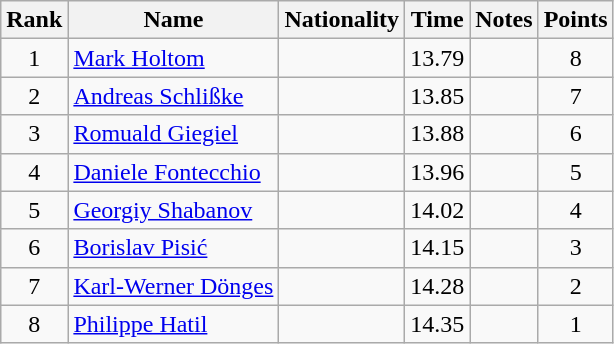<table class="wikitable sortable" style="text-align:center">
<tr>
<th>Rank</th>
<th>Name</th>
<th>Nationality</th>
<th>Time</th>
<th>Notes</th>
<th>Points</th>
</tr>
<tr>
<td>1</td>
<td align=left><a href='#'>Mark Holtom</a></td>
<td align=left></td>
<td>13.79</td>
<td></td>
<td>8</td>
</tr>
<tr>
<td>2</td>
<td align=left><a href='#'>Andreas Schlißke</a></td>
<td align=left></td>
<td>13.85</td>
<td></td>
<td>7</td>
</tr>
<tr>
<td>3</td>
<td align=left><a href='#'>Romuald Giegiel</a></td>
<td align=left></td>
<td>13.88</td>
<td></td>
<td>6</td>
</tr>
<tr>
<td>4</td>
<td align=left><a href='#'>Daniele Fontecchio</a></td>
<td align=left></td>
<td>13.96</td>
<td></td>
<td>5</td>
</tr>
<tr>
<td>5</td>
<td align=left><a href='#'>Georgiy Shabanov</a></td>
<td align=left></td>
<td>14.02</td>
<td></td>
<td>4</td>
</tr>
<tr>
<td>6</td>
<td align=left><a href='#'>Borislav Pisić</a></td>
<td align=left></td>
<td>14.15</td>
<td></td>
<td>3</td>
</tr>
<tr>
<td>7</td>
<td align=left><a href='#'>Karl-Werner Dönges</a></td>
<td align=left></td>
<td>14.28</td>
<td></td>
<td>2</td>
</tr>
<tr>
<td>8</td>
<td align=left><a href='#'>Philippe Hatil</a></td>
<td align=left></td>
<td>14.35</td>
<td></td>
<td>1</td>
</tr>
</table>
